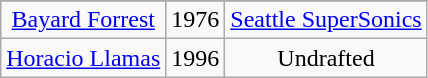<table class="wikitable">
<tr>
</tr>
<tr align="center">
<td><a href='#'>Bayard Forrest</a></td>
<td>1976</td>
<td><a href='#'>Seattle SuperSonics</a></td>
</tr>
<tr align="center">
<td><a href='#'>Horacio Llamas</a></td>
<td>1996</td>
<td>Undrafted</td>
</tr>
</table>
